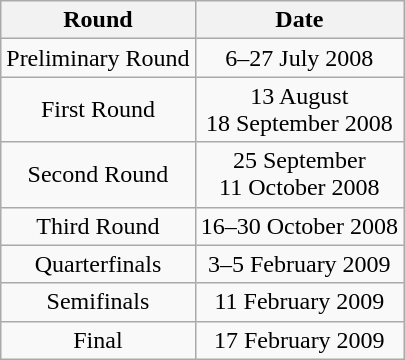<table class="wikitable" style="text-align: center">
<tr>
<th>Round</th>
<th>Date</th>
</tr>
<tr>
<td>Preliminary Round</td>
<td>6–27 July 2008</td>
</tr>
<tr>
<td>First Round</td>
<td>13 August<br>18 September 2008</td>
</tr>
<tr>
<td>Second Round</td>
<td>25 September<br>11 October 2008</td>
</tr>
<tr>
<td>Third Round</td>
<td>16–30 October 2008</td>
</tr>
<tr>
<td>Quarterfinals</td>
<td>3–5 February 2009</td>
</tr>
<tr>
<td>Semifinals</td>
<td>11 February 2009</td>
</tr>
<tr>
<td>Final</td>
<td>17 February 2009</td>
</tr>
</table>
